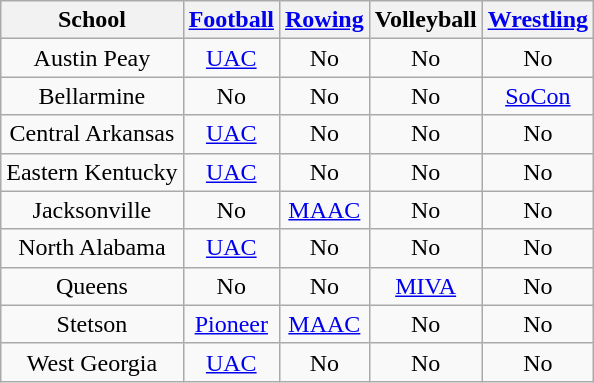<table class="wikitable sortable">
<tr align=center>
<th>School</th>
<th><a href='#'>Football</a></th>
<th><a href='#'>Rowing</a></th>
<th>Volleyball</th>
<th><a href='#'>Wrestling</a></th>
</tr>
<tr align=center>
<td>Austin Peay</td>
<td><a href='#'>UAC</a></td>
<td>No</td>
<td>No</td>
<td>No</td>
</tr>
<tr align=center>
<td>Bellarmine</td>
<td>No</td>
<td>No</td>
<td>No</td>
<td><a href='#'>SoCon</a></td>
</tr>
<tr align=center>
<td>Central Arkansas</td>
<td><a href='#'>UAC</a></td>
<td>No</td>
<td>No</td>
<td>No</td>
</tr>
<tr align=center>
<td>Eastern Kentucky</td>
<td><a href='#'>UAC</a></td>
<td>No</td>
<td>No</td>
<td>No</td>
</tr>
<tr align=center>
<td>Jacksonville</td>
<td>No</td>
<td><a href='#'>MAAC</a></td>
<td>No</td>
<td>No</td>
</tr>
<tr align=center>
<td>North Alabama</td>
<td><a href='#'>UAC</a></td>
<td>No</td>
<td>No</td>
<td>No</td>
</tr>
<tr align=center>
<td>Queens</td>
<td>No</td>
<td>No</td>
<td><a href='#'>MIVA</a></td>
<td>No</td>
</tr>
<tr align=center>
<td>Stetson</td>
<td><a href='#'>Pioneer</a></td>
<td><a href='#'>MAAC</a></td>
<td>No</td>
<td>No</td>
</tr>
<tr align=center>
<td>West Georgia</td>
<td><a href='#'>UAC</a></td>
<td>No</td>
<td>No</td>
<td>No</td>
</tr>
</table>
